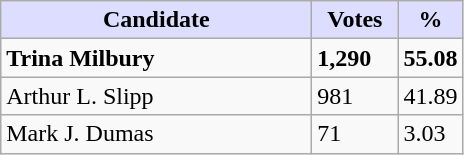<table class="wikitable">
<tr>
<th style="background:#ddf; width:200px;">Candidate</th>
<th style="background:#ddf; width:50px;">Votes</th>
<th style="background:#ddf; width:30px;">%</th>
</tr>
<tr>
<td><strong>Trina Milbury</strong></td>
<td><strong>1,290</strong></td>
<td><strong>55.08</strong></td>
</tr>
<tr>
<td>Arthur L. Slipp</td>
<td>981</td>
<td>41.89</td>
</tr>
<tr>
<td>Mark J. Dumas</td>
<td>71</td>
<td>3.03</td>
</tr>
</table>
